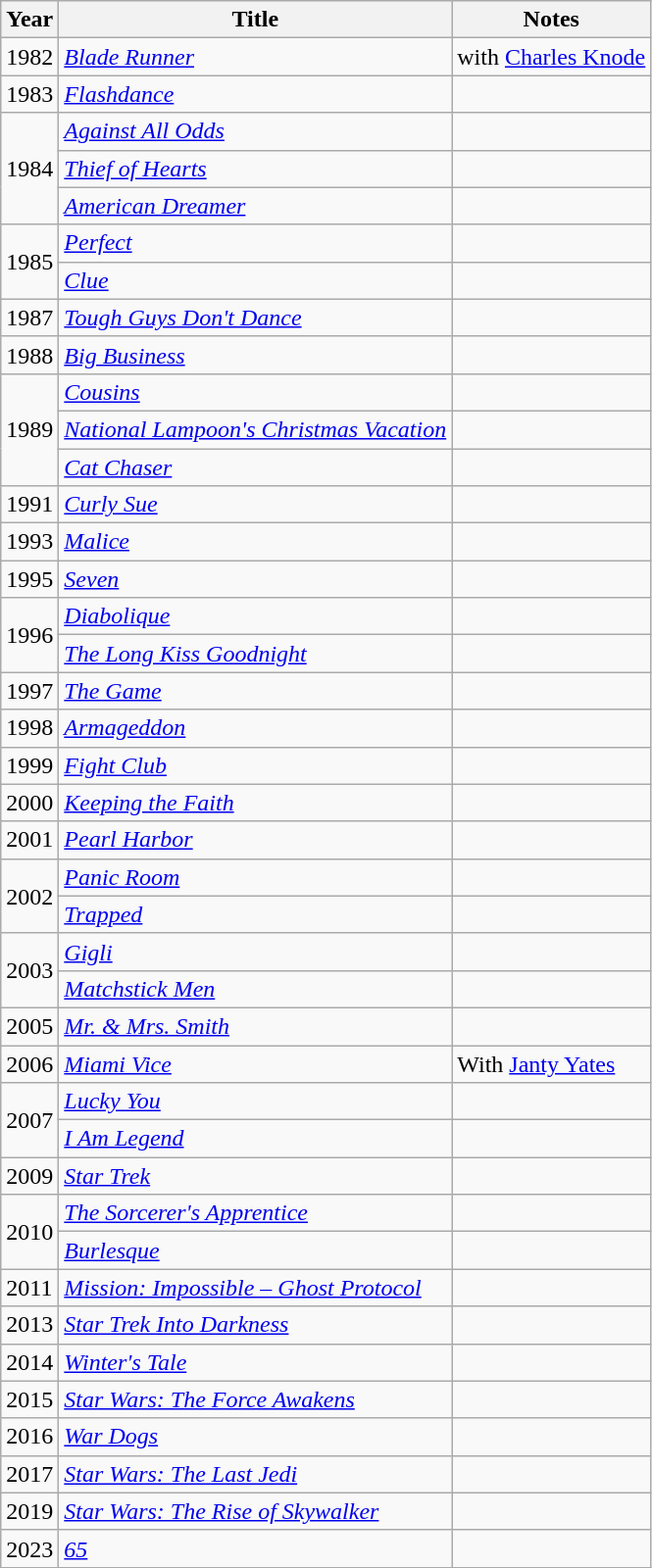<table class="wikitable">
<tr>
<th>Year</th>
<th>Title</th>
<th>Notes</th>
</tr>
<tr>
<td>1982</td>
<td><em><a href='#'>Blade Runner</a></em></td>
<td>with <a href='#'>Charles Knode</a></td>
</tr>
<tr>
<td>1983</td>
<td><em><a href='#'>Flashdance</a></em></td>
<td></td>
</tr>
<tr>
<td rowspan=3>1984</td>
<td><em><a href='#'>Against All Odds</a></em></td>
<td></td>
</tr>
<tr>
<td><em><a href='#'>Thief of Hearts</a></em></td>
<td></td>
</tr>
<tr>
<td><em><a href='#'>American Dreamer</a></em></td>
<td></td>
</tr>
<tr>
<td rowspan=2>1985</td>
<td><em><a href='#'>Perfect</a></em></td>
<td></td>
</tr>
<tr>
<td><em><a href='#'>Clue</a></em></td>
<td></td>
</tr>
<tr>
<td>1987</td>
<td><em><a href='#'> Tough Guys Don't Dance</a></em></td>
<td></td>
</tr>
<tr>
<td>1988</td>
<td><em><a href='#'>Big Business</a></em></td>
<td></td>
</tr>
<tr>
<td rowspan=3>1989</td>
<td><em><a href='#'>Cousins</a></em></td>
<td></td>
</tr>
<tr>
<td><em><a href='#'>National Lampoon's Christmas Vacation</a></em></td>
<td></td>
</tr>
<tr>
<td><em><a href='#'>Cat Chaser</a></em></td>
<td></td>
</tr>
<tr>
<td>1991</td>
<td><em><a href='#'>Curly Sue</a></em></td>
<td></td>
</tr>
<tr>
<td>1993</td>
<td><em><a href='#'>Malice</a></em></td>
<td></td>
</tr>
<tr>
<td>1995</td>
<td><em><a href='#'>Seven</a></em></td>
<td></td>
</tr>
<tr>
<td rowspan=2>1996</td>
<td><em><a href='#'>Diabolique</a></em></td>
<td></td>
</tr>
<tr>
<td><em><a href='#'>The Long Kiss Goodnight</a></em></td>
<td></td>
</tr>
<tr>
<td>1997</td>
<td><em><a href='#'>The Game</a></em></td>
<td></td>
</tr>
<tr>
<td>1998</td>
<td><em><a href='#'>Armageddon</a></em></td>
<td></td>
</tr>
<tr>
<td>1999</td>
<td><em><a href='#'>Fight Club</a></em></td>
<td></td>
</tr>
<tr>
<td>2000</td>
<td><em><a href='#'>Keeping the Faith</a></em></td>
<td></td>
</tr>
<tr>
<td>2001</td>
<td><em><a href='#'>Pearl Harbor</a></em></td>
<td></td>
</tr>
<tr>
<td rowspan=2>2002</td>
<td><em><a href='#'>Panic Room</a></em></td>
<td></td>
</tr>
<tr>
<td><em><a href='#'>Trapped</a></em></td>
<td></td>
</tr>
<tr>
<td rowspan=2>2003</td>
<td><em><a href='#'>Gigli</a></em></td>
<td></td>
</tr>
<tr>
<td><em><a href='#'>Matchstick Men</a></em></td>
<td></td>
</tr>
<tr>
<td>2005</td>
<td><em><a href='#'>Mr. & Mrs. Smith</a></em></td>
<td></td>
</tr>
<tr>
<td>2006</td>
<td><em><a href='#'>Miami Vice</a></em></td>
<td>With <a href='#'>Janty Yates</a></td>
</tr>
<tr>
<td rowspan=2>2007</td>
<td><em><a href='#'>Lucky You</a></em></td>
<td></td>
</tr>
<tr>
<td><em><a href='#'>I Am Legend</a></em></td>
<td></td>
</tr>
<tr>
<td>2009</td>
<td><em><a href='#'>Star Trek</a></em></td>
<td></td>
</tr>
<tr>
<td rowspan=2>2010</td>
<td><em><a href='#'>The Sorcerer's Apprentice</a></em></td>
<td></td>
</tr>
<tr>
<td><em><a href='#'>Burlesque</a></em></td>
<td></td>
</tr>
<tr>
<td>2011</td>
<td><em><a href='#'>Mission: Impossible – Ghost Protocol</a></em></td>
<td></td>
</tr>
<tr>
<td>2013</td>
<td><em><a href='#'>Star Trek Into Darkness</a></em></td>
<td></td>
</tr>
<tr>
<td>2014</td>
<td><em><a href='#'>Winter's Tale</a></em></td>
<td></td>
</tr>
<tr>
<td>2015</td>
<td><em><a href='#'>Star Wars: The Force Awakens</a></em></td>
<td></td>
</tr>
<tr>
<td>2016</td>
<td><em><a href='#'>War Dogs</a></em></td>
<td></td>
</tr>
<tr>
<td>2017</td>
<td><em><a href='#'>Star Wars: The Last Jedi</a></em></td>
<td></td>
</tr>
<tr>
<td>2019</td>
<td><em><a href='#'>Star Wars: The Rise of Skywalker</a></em></td>
<td></td>
</tr>
<tr>
<td>2023</td>
<td><em><a href='#'>65</a></em></td>
<td></td>
</tr>
</table>
